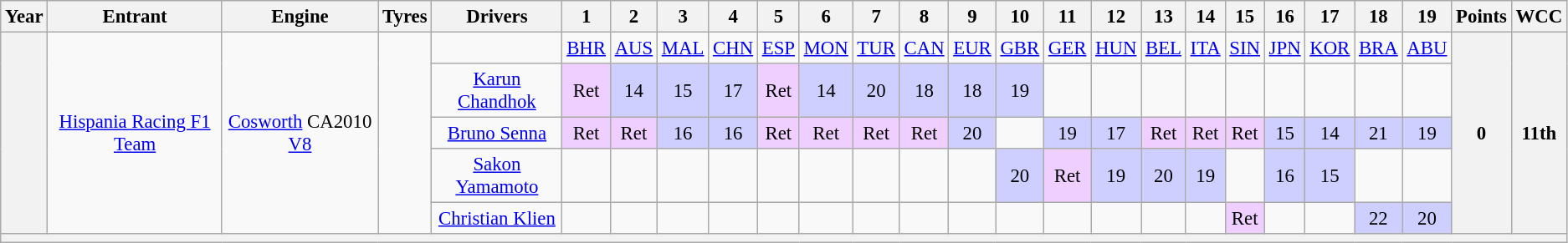<table class="wikitable" style="text-align:center; font-size:95%">
<tr>
<th scope="col">Year</th>
<th scope="col">Entrant</th>
<th scope="col">Engine</th>
<th scope="col">Tyres</th>
<th scope="col">Drivers</th>
<th scope="col">1</th>
<th scope="col">2</th>
<th scope="col">3</th>
<th scope="col">4</th>
<th scope="col">5</th>
<th scope="col">6</th>
<th scope="col">7</th>
<th scope="col">8</th>
<th scope="col">9</th>
<th scope="col">10</th>
<th scope="col">11</th>
<th scope="col">12</th>
<th scope="col">13</th>
<th scope="col">14</th>
<th scope="col">15</th>
<th scope="col">16</th>
<th scope="col">17</th>
<th scope="col">18</th>
<th scope="col">19</th>
<th scope="col">Points</th>
<th scope="col">WCC</th>
</tr>
<tr>
<th scope="row" rowspan=5></th>
<td rowspan=5><a href='#'>Hispania Racing F1 Team</a></td>
<td rowspan=5><a href='#'>Cosworth</a> CA2010 <a href='#'>V8</a></td>
<td rowspan=5></td>
<td></td>
<td><a href='#'>BHR</a></td>
<td><a href='#'>AUS</a></td>
<td><a href='#'>MAL</a></td>
<td><a href='#'>CHN</a></td>
<td><a href='#'>ESP</a></td>
<td><a href='#'>MON</a></td>
<td><a href='#'>TUR</a></td>
<td><a href='#'>CAN</a></td>
<td><a href='#'>EUR</a></td>
<td><a href='#'>GBR</a></td>
<td><a href='#'>GER</a></td>
<td><a href='#'>HUN</a></td>
<td><a href='#'>BEL</a></td>
<td><a href='#'>ITA</a></td>
<td><a href='#'>SIN</a></td>
<td><a href='#'>JPN</a></td>
<td><a href='#'>KOR</a></td>
<td><a href='#'>BRA</a></td>
<td><a href='#'>ABU</a></td>
<th rowspan=5>0</th>
<th rowspan=5>11th</th>
</tr>
<tr>
<td> <a href='#'>Karun Chandhok</a></td>
<td style="background:#EFCFFF;">Ret</td>
<td style="background:#CFCFFF;">14</td>
<td style="background:#CFCFFF;">15</td>
<td style="background:#CFCFFF;">17</td>
<td style="background:#EFCFFF;">Ret</td>
<td style="background:#CFCFFF;">14</td>
<td style="background:#CFCFFF;">20</td>
<td style="background:#CFCFFF;">18</td>
<td style="background:#CFCFFF;">18</td>
<td style="background:#CFCFFF;">19</td>
<td></td>
<td></td>
<td></td>
<td></td>
<td></td>
<td></td>
<td></td>
<td></td>
<td></td>
</tr>
<tr>
<td> <a href='#'>Bruno Senna</a></td>
<td style="background:#EFCFFF;">Ret</td>
<td style="background:#EFCFFF;">Ret</td>
<td style="background:#CFCFFF;">16</td>
<td style="background:#CFCFFF;">16</td>
<td style="background:#EFCFFF;">Ret</td>
<td style="background:#EFCFFF;">Ret</td>
<td style="background:#EFCFFF;">Ret</td>
<td style="background:#EFCFFF;">Ret</td>
<td style="background:#CFCFFF;">20</td>
<td></td>
<td style="background:#CFCFFF;">19</td>
<td style="background:#CFCFFF;">17</td>
<td style="background:#EFCFFF;">Ret</td>
<td style="background:#EFCFFF;">Ret</td>
<td style="background:#EFCFFF;">Ret</td>
<td style="background:#CFCFFF;">15</td>
<td style="background:#CFCFFF;">14</td>
<td style="background:#CFCFFF;">21</td>
<td style="background:#CFCFFF;">19</td>
</tr>
<tr>
<td> <a href='#'>Sakon Yamamoto</a></td>
<td></td>
<td></td>
<td></td>
<td></td>
<td></td>
<td></td>
<td></td>
<td></td>
<td></td>
<td style="background:#CFCFFF;">20</td>
<td style="background:#EFCFFF;">Ret</td>
<td style="background:#CFCFFF;">19</td>
<td style="background:#CFCFFF;">20</td>
<td style="background:#CFCFFF;">19</td>
<td></td>
<td style="background:#CFCFFF;">16</td>
<td style="background:#CFCFFF;">15</td>
<td></td>
<td></td>
</tr>
<tr>
<td> <a href='#'>Christian Klien</a></td>
<td></td>
<td></td>
<td></td>
<td></td>
<td></td>
<td></td>
<td></td>
<td></td>
<td></td>
<td></td>
<td></td>
<td></td>
<td></td>
<td></td>
<td style="background:#EFCFFF;">Ret</td>
<td></td>
<td></td>
<td style="background:#CFCFFF;">22</td>
<td style="background:#CFCFFF;">20</td>
</tr>
<tr>
<th colspan="26"></th>
</tr>
</table>
